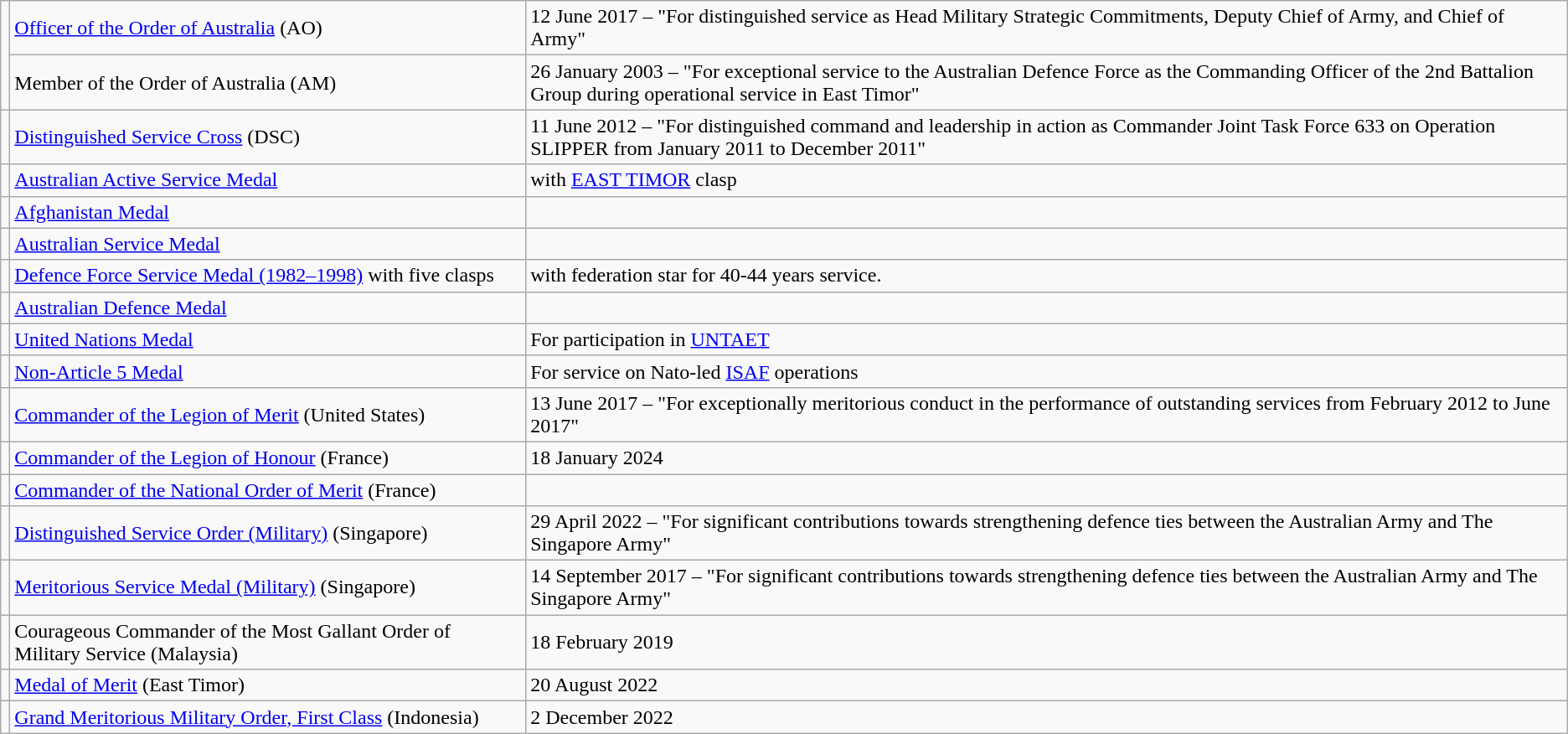<table class="wikitable">
<tr>
<td rowspan="2"></td>
<td><a href='#'>Officer of the Order of Australia</a> (AO)</td>
<td>12 June 2017 – "For distinguished service as Head Military Strategic Commitments, Deputy Chief of Army, and Chief of Army"</td>
</tr>
<tr>
<td>Member of the Order of Australia (AM)</td>
<td>26 January 2003 – "For exceptional service to the Australian Defence Force as the Commanding Officer of the 2nd Battalion Group during operational service in East Timor"</td>
</tr>
<tr>
<td></td>
<td><a href='#'>Distinguished Service Cross</a> (DSC)</td>
<td>11 June 2012 – "For distinguished command and leadership in action as Commander Joint Task Force 633 on Operation SLIPPER from January 2011 to December 2011"</td>
</tr>
<tr>
<td></td>
<td><a href='#'>Australian Active Service Medal</a></td>
<td>with <a href='#'>EAST TIMOR</a> clasp</td>
</tr>
<tr>
<td></td>
<td><a href='#'>Afghanistan Medal</a></td>
<td></td>
</tr>
<tr>
<td></td>
<td><a href='#'>Australian Service Medal</a></td>
<td></td>
</tr>
<tr>
<td></td>
<td><a href='#'>Defence Force Service Medal (1982–1998)</a> with five clasps</td>
<td>with federation star for 40-44 years service.</td>
</tr>
<tr>
<td></td>
<td><a href='#'>Australian Defence Medal</a></td>
<td></td>
</tr>
<tr>
<td></td>
<td><a href='#'>United Nations Medal</a></td>
<td>For participation in <a href='#'>UNTAET</a></td>
</tr>
<tr>
<td></td>
<td><a href='#'>Non-Article 5 Medal</a></td>
<td>For service on Nato-led <a href='#'>ISAF</a> operations</td>
</tr>
<tr>
<td></td>
<td><a href='#'>Commander of the Legion of Merit</a> (United States)</td>
<td>13 June 2017 – "For exceptionally meritorious conduct in the performance of outstanding services from February 2012 to June 2017"</td>
</tr>
<tr>
<td></td>
<td><a href='#'>Commander of the Legion of Honour</a> (France)</td>
<td>18 January 2024</td>
</tr>
<tr>
<td></td>
<td><a href='#'>Commander of the National Order of Merit</a> (France)</td>
<td></td>
</tr>
<tr>
<td></td>
<td><a href='#'>Distinguished Service Order (Military)</a> (Singapore)</td>
<td>29 April 2022 – "For significant contributions towards strengthening defence ties between the Australian Army and The Singapore Army"</td>
</tr>
<tr>
<td></td>
<td><a href='#'>Meritorious Service Medal (Military)</a> (Singapore)</td>
<td>14 September 2017 – "For significant contributions towards strengthening defence ties between the Australian Army and The Singapore Army"</td>
</tr>
<tr>
<td></td>
<td>Courageous Commander of the Most Gallant Order of Military Service (Malaysia)</td>
<td>18 February 2019</td>
</tr>
<tr>
<td></td>
<td><a href='#'>Medal of Merit</a> (East Timor)</td>
<td>20 August 2022</td>
</tr>
<tr>
<td></td>
<td><a href='#'>Grand Meritorious Military Order, First Class</a> (Indonesia)</td>
<td>2 December 2022</td>
</tr>
</table>
